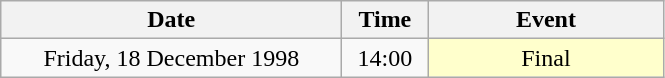<table class = "wikitable" style="text-align:center;">
<tr>
<th width=220>Date</th>
<th width=50>Time</th>
<th width=150>Event</th>
</tr>
<tr>
<td>Friday, 18 December 1998</td>
<td>14:00</td>
<td bgcolor=ffffcc>Final</td>
</tr>
</table>
